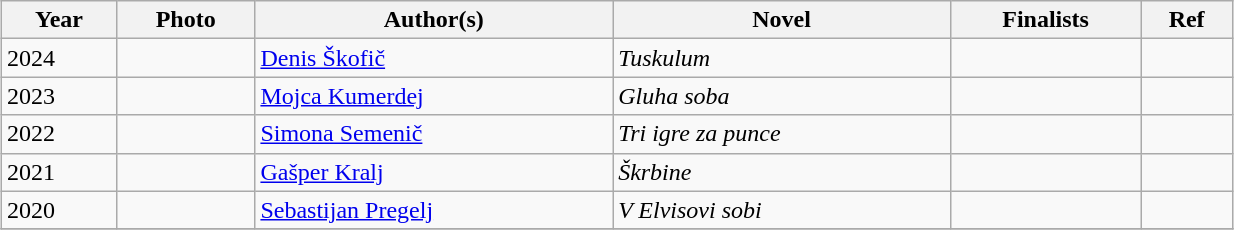<table class="sortable wikitable" width="65%" cellpadding="5" style="margin: 1em auto 1em auto">
<tr>
<th>Year</th>
<th>Photo</th>
<th>Author(s)</th>
<th>Novel</th>
<th>Finalists</th>
<th class="unsortable">Ref</th>
</tr>
<tr>
<td>2024</td>
<td></td>
<td><a href='#'>Denis Škofič</a></td>
<td><em>Tuskulum</em></td>
<td></td>
<td></td>
</tr>
<tr>
<td>2023</td>
<td></td>
<td><a href='#'>Mojca Kumerdej</a></td>
<td><em>Gluha soba</em></td>
<td></td>
<td></td>
</tr>
<tr>
<td>2022</td>
<td></td>
<td><a href='#'>Simona Semenič</a></td>
<td><em>Tri igre za punce</em></td>
<td></td>
<td></td>
</tr>
<tr>
<td>2021</td>
<td></td>
<td><a href='#'>Gašper Kralj</a></td>
<td><em>Škrbine</em></td>
<td></td>
<td></td>
</tr>
<tr>
<td>2020</td>
<td></td>
<td><a href='#'>Sebastijan Pregelj</a></td>
<td><em>V Elvisovi sobi</em></td>
<td></td>
<td></td>
</tr>
<tr>
</tr>
</table>
